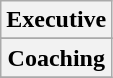<table class="wikitable">
<tr>
<th colspan="2">Executive</th>
</tr>
<tr>
</tr>
<tr>
<th colspan="2">Coaching</th>
</tr>
<tr>
</tr>
</table>
